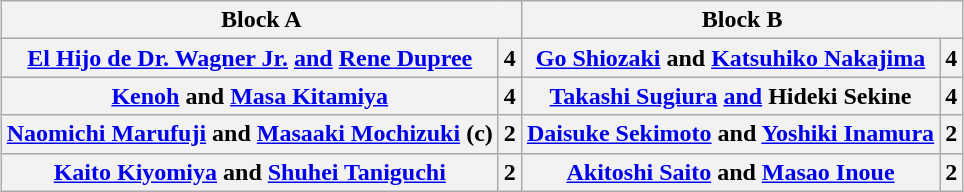<table class="wikitable" style="margin: 1em auto 1em auto;text-align:center">
<tr>
<th colspan="2">Block A</th>
<th colspan="2">Block B</th>
</tr>
<tr>
<th><a href='#'>El Hijo de Dr. Wagner Jr.</a> <a href='#'>and</a> <a href='#'>Rene Dupree</a></th>
<th>4</th>
<th><a href='#'>Go Shiozaki</a> and <a href='#'>Katsuhiko Nakajima</a></th>
<th>4</th>
</tr>
<tr>
<th><a href='#'>Kenoh</a> and <a href='#'>Masa Kitamiya</a></th>
<th>4</th>
<th><a href='#'>Takashi Sugiura</a> <a href='#'>and</a> Hideki Sekine</th>
<th>4</th>
</tr>
<tr>
<th><a href='#'>Naomichi Marufuji</a> and <a href='#'>Masaaki Mochizuki</a> (c)</th>
<th>2</th>
<th><a href='#'>Daisuke Sekimoto</a> and <a href='#'>Yoshiki Inamura</a></th>
<th>2</th>
</tr>
<tr>
<th><a href='#'>Kaito Kiyomiya</a> and <a href='#'>Shuhei Taniguchi</a></th>
<th>2</th>
<th><a href='#'>Akitoshi Saito</a> and <a href='#'>Masao Inoue</a></th>
<th>2</th>
</tr>
</table>
